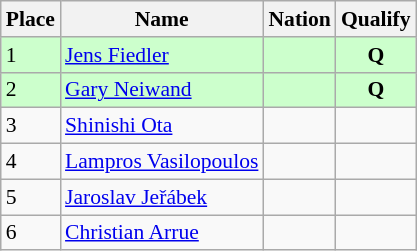<table class="wikitable sortable" style="font-size:90%;">
<tr>
<th>Place</th>
<th>Name</th>
<th>Nation</th>
<th>Qualify</th>
</tr>
<tr bgcolor="ccffcc">
<td>1</td>
<td><a href='#'>Jens Fiedler</a></td>
<td></td>
<td align="center"><strong>Q</strong></td>
</tr>
<tr bgcolor="ccffcc">
<td>2</td>
<td><a href='#'>Gary Neiwand</a></td>
<td></td>
<td align="center"><strong>Q</strong></td>
</tr>
<tr>
<td>3</td>
<td><a href='#'>Shinishi Ota</a></td>
<td></td>
<td align="center"></td>
</tr>
<tr>
<td>4</td>
<td><a href='#'>Lampros Vasilopoulos</a></td>
<td></td>
<td align="center"></td>
</tr>
<tr>
<td>5</td>
<td><a href='#'>Jaroslav Jeřábek</a></td>
<td></td>
<td align="center"></td>
</tr>
<tr>
<td>6</td>
<td><a href='#'>Christian Arrue</a></td>
<td></td>
<td align="center"></td>
</tr>
</table>
